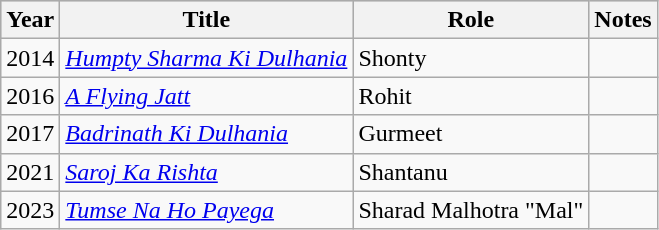<table class="wikitable sortable plainrowheaders">
<tr style="background:#ccc; text-align:center;">
<th scope="col">Year</th>
<th scope="col">Title</th>
<th scope="col">Role</th>
<th scope="col" class="unsortable">Notes</th>
</tr>
<tr>
<td>2014</td>
<td><em><a href='#'>Humpty Sharma Ki Dulhania</a></em></td>
<td>Shonty</td>
<td></td>
</tr>
<tr>
<td>2016</td>
<td><em><a href='#'>A Flying Jatt</a></em></td>
<td>Rohit</td>
<td></td>
</tr>
<tr>
<td>2017</td>
<td><em><a href='#'>Badrinath Ki Dulhania</a></em></td>
<td>Gurmeet</td>
<td></td>
</tr>
<tr>
<td>2021</td>
<td><em><a href='#'>Saroj Ka Rishta</a></em></td>
<td>Shantanu</td>
<td></td>
</tr>
<tr>
<td>2023</td>
<td><em><a href='#'>Tumse Na Ho Payega</a></em></td>
<td>Sharad Malhotra "Mal"</td>
<td></td>
</tr>
</table>
